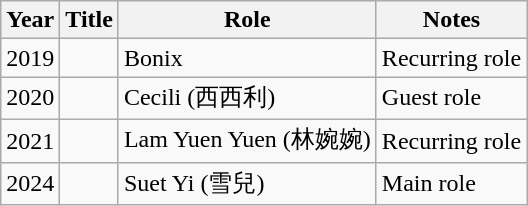<table class="wikitable">
<tr>
<th>Year</th>
<th>Title</th>
<th>Role</th>
<th>Notes</th>
</tr>
<tr>
<td>2019</td>
<td><em></em></td>
<td>Bonix</td>
<td>Recurring role</td>
</tr>
<tr>
<td>2020</td>
<td><em></em></td>
<td>Cecili (西西利)</td>
<td>Guest role</td>
</tr>
<tr>
<td>2021</td>
<td><em></em></td>
<td>Lam Yuen Yuen (林婉婉)</td>
<td>Recurring role</td>
</tr>
<tr>
<td>2024</td>
<td><em></em></td>
<td>Suet Yi (雪兒)</td>
<td>Main role</td>
</tr>
</table>
